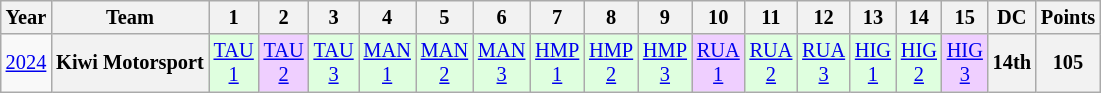<table class="wikitable" style="text-align:center; font-size:85%">
<tr>
<th>Year</th>
<th>Team</th>
<th>1</th>
<th>2</th>
<th>3</th>
<th>4</th>
<th>5</th>
<th>6</th>
<th>7</th>
<th>8</th>
<th>9</th>
<th>10</th>
<th>11</th>
<th>12</th>
<th>13</th>
<th>14</th>
<th>15</th>
<th>DC</th>
<th>Points</th>
</tr>
<tr>
<td><a href='#'>2024</a></td>
<th nowrap>Kiwi Motorsport</th>
<td style="background:#DFFFDF;"><a href='#'>TAU<br>1</a><br></td>
<td style="background:#EFCFFF;"><a href='#'>TAU<br>2</a><br></td>
<td style="background:#DFFFDF;"><a href='#'>TAU<br>3</a><br></td>
<td style="background:#DFFFDF;"><a href='#'>MAN<br>1</a><br></td>
<td style="background:#DFFFDF;"><a href='#'>MAN<br>2</a><br></td>
<td style="background:#DFFFDF;"><a href='#'>MAN<br>3</a><br></td>
<td style="background:#DFFFDF;"><a href='#'>HMP<br>1</a><br></td>
<td style="background:#DFFFDF;"><a href='#'>HMP<br>2</a><br></td>
<td style="background:#DFFFDF;"><a href='#'>HMP<br>3</a><br></td>
<td style="background:#EFCFFF;"><a href='#'>RUA<br>1</a><br></td>
<td style="background:#DFFFDF;"><a href='#'>RUA<br>2</a><br></td>
<td style="background:#DFFFDF;"><a href='#'>RUA<br>3</a><br></td>
<td style="background:#DFFFDF;"><a href='#'>HIG<br>1</a><br></td>
<td style="background:#DFFFDF;"><a href='#'>HIG<br>2</a><br></td>
<td style="background:#EFCFFF;"><a href='#'>HIG<br>3</a><br></td>
<th style="background:#;">14th</th>
<th style="background:#;">105</th>
</tr>
</table>
